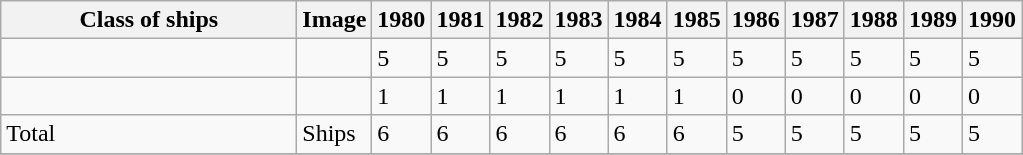<table class="wikitable sortable collapsible collapsed">
<tr>
<th style="width:29%;">Class of ships</th>
<th>Image</th>
<th>1980</th>
<th>1981</th>
<th>1982</th>
<th>1983</th>
<th>1984</th>
<th>1985</th>
<th>1986</th>
<th>1987</th>
<th>1988</th>
<th>1989</th>
<th>1990</th>
</tr>
<tr valign="top">
<td></td>
<td></td>
<td>5</td>
<td>5</td>
<td>5</td>
<td>5</td>
<td>5</td>
<td>5</td>
<td>5</td>
<td>5</td>
<td>5</td>
<td>5</td>
<td>5</td>
</tr>
<tr valign="top">
<td></td>
<td></td>
<td>1</td>
<td>1</td>
<td>1</td>
<td>1</td>
<td>1</td>
<td>1</td>
<td>0</td>
<td>0</td>
<td>0</td>
<td>0</td>
<td>0</td>
</tr>
<tr valign="top">
<td>Total</td>
<td>Ships</td>
<td>6</td>
<td>6</td>
<td>6</td>
<td>6</td>
<td>6</td>
<td>6</td>
<td>5</td>
<td>5</td>
<td>5</td>
<td>5</td>
<td>5</td>
</tr>
<tr>
</tr>
</table>
